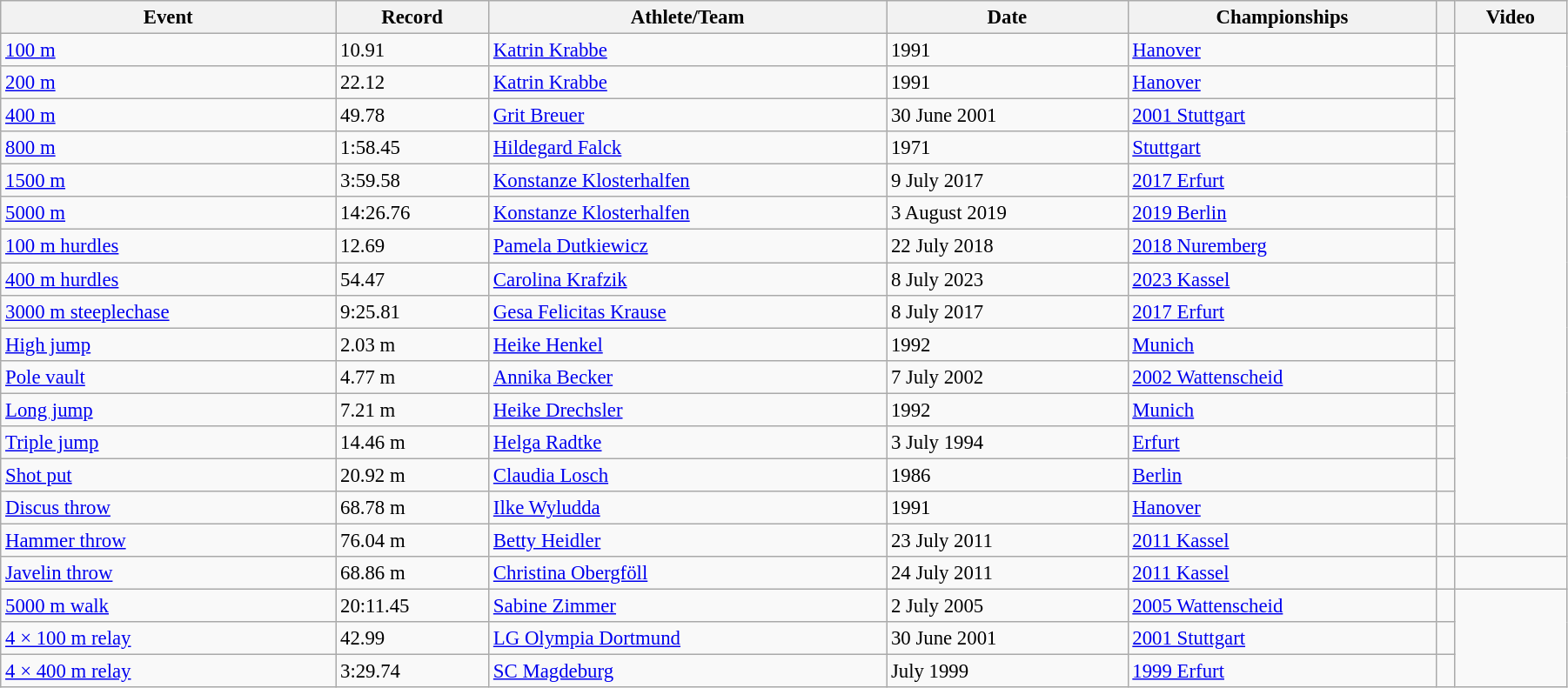<table class="wikitable" style="font-size:95%; width: 95%;">
<tr>
<th>Event</th>
<th>Record</th>
<th>Athlete/Team</th>
<th>Date</th>
<th>Championships</th>
<th></th>
<th>Video</th>
</tr>
<tr>
<td><a href='#'>100 m</a></td>
<td>10.91</td>
<td><a href='#'>Katrin Krabbe</a></td>
<td>1991</td>
<td><a href='#'>Hanover</a></td>
<td></td>
</tr>
<tr>
<td><a href='#'>200 m</a></td>
<td>22.12</td>
<td><a href='#'>Katrin Krabbe</a></td>
<td>1991</td>
<td><a href='#'>Hanover</a></td>
<td></td>
</tr>
<tr>
<td><a href='#'>400 m</a></td>
<td>49.78</td>
<td><a href='#'>Grit Breuer</a></td>
<td>30 June 2001</td>
<td><a href='#'>2001 Stuttgart</a></td>
<td></td>
</tr>
<tr>
<td><a href='#'>800 m</a></td>
<td>1:58.45</td>
<td><a href='#'>Hildegard Falck</a></td>
<td>1971</td>
<td><a href='#'>Stuttgart</a></td>
<td></td>
</tr>
<tr>
<td><a href='#'>1500 m</a></td>
<td>3:59.58</td>
<td><a href='#'>Konstanze Klosterhalfen</a></td>
<td>9 July 2017</td>
<td><a href='#'>2017 Erfurt</a></td>
<td></td>
</tr>
<tr>
<td><a href='#'>5000 m</a></td>
<td>14:26.76 </td>
<td><a href='#'>Konstanze Klosterhalfen</a></td>
<td>3 August 2019</td>
<td><a href='#'>2019 Berlin</a></td>
<td></td>
</tr>
<tr>
<td><a href='#'>100 m hurdles</a></td>
<td>12.69 </td>
<td><a href='#'>Pamela Dutkiewicz</a></td>
<td>22 July 2018</td>
<td><a href='#'>2018 Nuremberg</a></td>
<td></td>
</tr>
<tr>
<td><a href='#'>400 m hurdles</a></td>
<td>54.47</td>
<td><a href='#'>Carolina Krafzik</a></td>
<td>8 July 2023</td>
<td><a href='#'>2023 Kassel</a></td>
<td></td>
</tr>
<tr>
<td><a href='#'>3000 m steeplechase</a></td>
<td>9:25.81</td>
<td><a href='#'>Gesa Felicitas Krause</a></td>
<td>8 July 2017</td>
<td><a href='#'>2017 Erfurt</a></td>
<td></td>
</tr>
<tr>
<td><a href='#'>High jump</a></td>
<td>2.03 m</td>
<td><a href='#'>Heike Henkel</a></td>
<td>1992</td>
<td><a href='#'>Munich</a></td>
<td></td>
</tr>
<tr>
<td><a href='#'>Pole vault</a></td>
<td>4.77 m</td>
<td><a href='#'>Annika Becker</a></td>
<td>7 July 2002</td>
<td><a href='#'>2002 Wattenscheid</a></td>
<td></td>
</tr>
<tr>
<td><a href='#'>Long jump</a></td>
<td>7.21 m</td>
<td><a href='#'>Heike Drechsler</a></td>
<td>1992</td>
<td><a href='#'>Munich</a></td>
<td></td>
</tr>
<tr>
<td><a href='#'>Triple jump</a></td>
<td>14.46 m </td>
<td><a href='#'>Helga Radtke</a></td>
<td>3 July 1994</td>
<td><a href='#'>Erfurt</a></td>
<td></td>
</tr>
<tr>
<td><a href='#'>Shot put</a></td>
<td>20.92 m</td>
<td><a href='#'>Claudia Losch</a></td>
<td>1986</td>
<td><a href='#'>Berlin</a></td>
<td></td>
</tr>
<tr>
<td><a href='#'>Discus throw</a></td>
<td>68.78 m</td>
<td><a href='#'>Ilke Wyludda</a></td>
<td>1991</td>
<td><a href='#'>Hanover</a></td>
<td></td>
</tr>
<tr>
<td><a href='#'>Hammer throw</a></td>
<td>76.04 m</td>
<td><a href='#'>Betty Heidler</a></td>
<td>23 July 2011</td>
<td><a href='#'>2011 Kassel</a></td>
<td></td>
<td> </td>
</tr>
<tr>
<td><a href='#'>Javelin throw</a></td>
<td>68.86 m</td>
<td><a href='#'>Christina Obergföll</a></td>
<td>24 July 2011</td>
<td><a href='#'>2011 Kassel</a></td>
<td></td>
<td> </td>
</tr>
<tr>
<td><a href='#'>5000 m walk</a></td>
<td>20:11.45 </td>
<td><a href='#'>Sabine Zimmer</a></td>
<td>2 July 2005</td>
<td><a href='#'>2005 Wattenscheid</a></td>
<td></td>
</tr>
<tr>
<td><a href='#'>4 × 100 m relay</a></td>
<td>42.99</td>
<td><a href='#'>LG Olympia Dortmund</a></td>
<td>30 June 2001</td>
<td><a href='#'>2001 Stuttgart</a></td>
<td></td>
</tr>
<tr>
<td><a href='#'>4 × 400 m relay</a></td>
<td>3:29.74</td>
<td><a href='#'>SC Magdeburg</a></td>
<td>July 1999</td>
<td><a href='#'>1999 Erfurt</a></td>
<td></td>
</tr>
</table>
